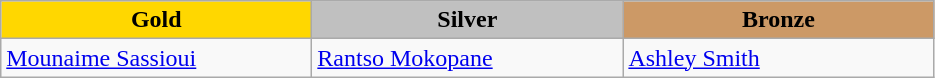<table class="wikitable" style="text-align:left">
<tr align="center">
<td width=200 bgcolor=gold><strong>Gold</strong></td>
<td width=200 bgcolor=silver><strong>Silver</strong></td>
<td width=200 bgcolor=CC9966><strong>Bronze</strong></td>
</tr>
<tr>
<td><a href='#'>Mounaime Sassioui</a><br></td>
<td><a href='#'>Rantso Mokopane</a><br></td>
<td><a href='#'>Ashley Smith</a><br></td>
</tr>
</table>
